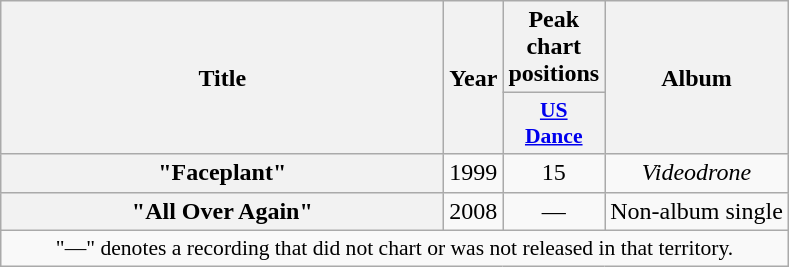<table class="wikitable plainrowheaders" style="text-align:center;">
<tr>
<th scope="col" rowspan="2" style="width:18em;">Title</th>
<th scope="col" rowspan="2">Year</th>
<th scope="col" colspan="1">Peak chart positions</th>
<th scope="col" rowspan="2">Album</th>
</tr>
<tr>
<th scope="col" style="width:3em;font-size:90%;"><a href='#'>US<br>Dance</a><br></th>
</tr>
<tr>
<th scope="row">"Faceplant"</th>
<td>1999</td>
<td>15</td>
<td><em>Videodrone</em></td>
</tr>
<tr>
<th scope="row">"All Over Again"</th>
<td>2008</td>
<td>—</td>
<td>Non-album single</td>
</tr>
<tr>
<td colspan="5" style="font-size:90%">"—" denotes a recording that did not chart or was not released in that territory.</td>
</tr>
</table>
